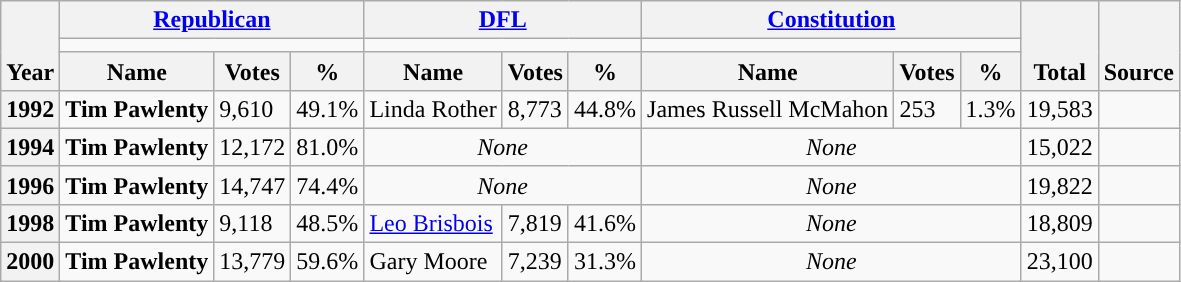<table class="wikitable">
<tr>
<th rowspan="3" style="vertical-align: bottom;">Year</th>
<th colspan="3"><a href='#'>Republican</a></th>
<th colspan="3"><a href='#'>DFL</a></th>
<th colspan="3"><a href='#'>Constitution</a></th>
<th rowspan="3" style="vertical-align: bottom;">Total</th>
<th rowspan="3" style="vertical-align: bottom;">Source</th>
</tr>
<tr>
<td colspan="3" style="line-height: 0.1; background-color: "> </td>
<td colspan="3" style="line-height: 0.1; background-color: "> </td>
<td colspan="3" style="line-height: 0.1; background-color: "> </td>
</tr>
<tr>
<th>Name</th>
<th>Votes</th>
<th>%</th>
<th>Name</th>
<th>Votes</th>
<th>%</th>
<th>Name</th>
<th>Votes</th>
<th>%</th>
</tr>
<tr>
<th>1992</th>
<td><strong>Tim Pawlenty</strong></td>
<td>9,610</td>
<td>49.1%</td>
<td>Linda Rother</td>
<td>8,773</td>
<td>44.8%</td>
<td>James Russell McMahon</td>
<td>253</td>
<td>1.3%</td>
<td>19,583</td>
<td style="text-align: center;"></td>
</tr>
<tr>
<th>1994</th>
<td><strong>Tim Pawlenty</strong></td>
<td>12,172</td>
<td>81.0%</td>
<td colspan="3" style="text-align: center;"><em>None</em></td>
<td colspan="3" style="text-align: center;"><em>None</em></td>
<td>15,022</td>
<td style="text-align: center;"></td>
</tr>
<tr>
<th>1996</th>
<td><strong>Tim Pawlenty</strong></td>
<td>14,747</td>
<td>74.4%</td>
<td colspan="3" style="text-align: center;"><em>None</em></td>
<td colspan="3" style="text-align: center;"><em>None</em></td>
<td>19,822</td>
<td style="text-align: center;"></td>
</tr>
<tr>
<th>1998</th>
<td><strong>Tim Pawlenty</strong></td>
<td>9,118</td>
<td>48.5%</td>
<td><a href='#'>Leo Brisbois</a></td>
<td>7,819</td>
<td>41.6%</td>
<td colspan="3" style="text-align: center;"><em>None</em></td>
<td>18,809</td>
<td style="text-align: center;"></td>
</tr>
<tr>
<th>2000</th>
<td><strong>Tim Pawlenty</strong></td>
<td>13,779</td>
<td>59.6%</td>
<td>Gary Moore</td>
<td>7,239</td>
<td>31.3%</td>
<td colspan="3" style="text-align: center;"><em>None</em></td>
<td>23,100</td>
<td style="text-align: center;"></td>
</tr>
</table>
